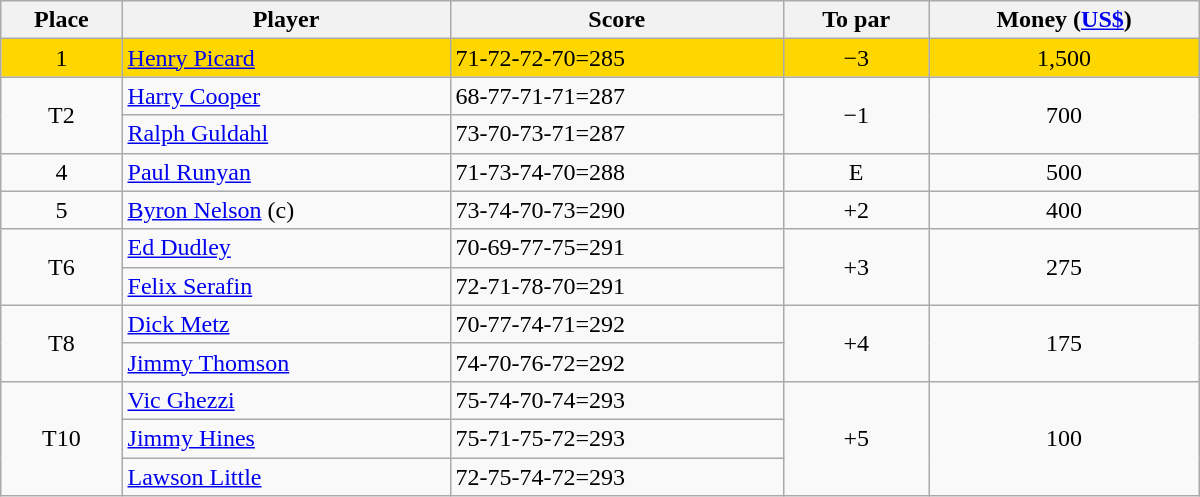<table class="wikitable" style="width:50em;margin-bottom:0;">
<tr>
<th>Place</th>
<th>Player</th>
<th>Score</th>
<th>To par</th>
<th>Money (<a href='#'>US$</a>)</th>
</tr>
<tr style="background:gold">
<td align=center>1</td>
<td> <a href='#'>Henry Picard</a></td>
<td>71-72-72-70=285</td>
<td align=center>−3</td>
<td align=center>1,500</td>
</tr>
<tr>
<td rowspan=2 align=center>T2</td>
<td> <a href='#'>Harry Cooper</a></td>
<td>68-77-71-71=287</td>
<td rowspan=2 align=center>−1</td>
<td rowspan=2 align=center>700</td>
</tr>
<tr>
<td> <a href='#'>Ralph Guldahl</a></td>
<td>73-70-73-71=287</td>
</tr>
<tr>
<td align=center>4</td>
<td> <a href='#'>Paul Runyan</a></td>
<td>71-73-74-70=288</td>
<td align=center>E</td>
<td align=center>500</td>
</tr>
<tr>
<td align=center>5</td>
<td> <a href='#'>Byron Nelson</a> (c)</td>
<td>73-74-70-73=290</td>
<td align=center>+2</td>
<td align=center>400</td>
</tr>
<tr>
<td rowspan=2 align=center>T6</td>
<td> <a href='#'>Ed Dudley</a></td>
<td>70-69-77-75=291</td>
<td rowspan=2 align=center>+3</td>
<td rowspan=2 align=center>275</td>
</tr>
<tr>
<td> <a href='#'>Felix Serafin</a></td>
<td>72-71-78-70=291</td>
</tr>
<tr>
<td rowspan=2 align=center>T8</td>
<td> <a href='#'>Dick Metz</a></td>
<td>70-77-74-71=292</td>
<td rowspan=2 align=center>+4</td>
<td rowspan=2 align=center>175</td>
</tr>
<tr>
<td> <a href='#'>Jimmy Thomson</a></td>
<td>74-70-76-72=292</td>
</tr>
<tr>
<td rowspan=3 align=center>T10</td>
<td> <a href='#'>Vic Ghezzi</a></td>
<td>75-74-70-74=293</td>
<td rowspan=3 align=center>+5</td>
<td rowspan=3 align=center>100</td>
</tr>
<tr>
<td> <a href='#'>Jimmy Hines</a></td>
<td>75-71-75-72=293</td>
</tr>
<tr>
<td> <a href='#'>Lawson Little</a></td>
<td>72-75-74-72=293</td>
</tr>
</table>
